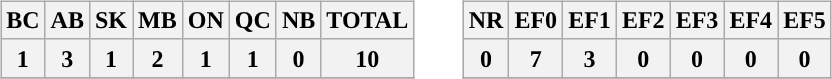<table style="margin-left: auto; margin-right: auto; border: none;">
<tr>
<td><br><table class="wikitable">
<tr>
<th>BC</th>
<th>AB</th>
<th>SK</th>
<th>MB</th>
<th>ON</th>
<th>QC</th>
<th>NB</th>
<th>TOTAL</th>
</tr>
<tr>
<th>1</th>
<th>3</th>
<th>1</th>
<th>2</th>
<th>1</th>
<th>1</th>
<th>0</th>
<th>10</th>
</tr>
<tr>
</tr>
</table>
</td>
<td></td>
<td></td>
<td></td>
<td><br><table class="wikitable">
<tr>
<th style="background-color:#">NR</th>
<th style="background-color:#">EF0</th>
<th style="background-color:#">EF1</th>
<th style="background-color:#">EF2</th>
<th style="background-color:#">EF3</th>
<th style="background-color:#">EF4</th>
<th style="background-color:#">EF5</th>
</tr>
<tr>
<th>0</th>
<th>7</th>
<th>3</th>
<th>0</th>
<th>0</th>
<th>0</th>
<th>0</th>
</tr>
<tr>
</tr>
</table>
</td>
</tr>
</table>
